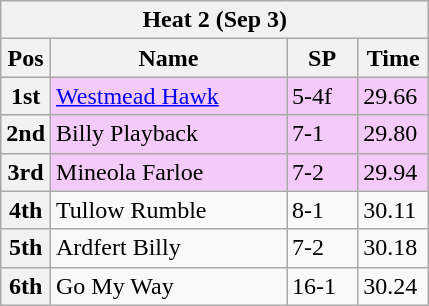<table class="wikitable">
<tr>
<th colspan="6">Heat 2 (Sep 3)</th>
</tr>
<tr>
<th width=20>Pos</th>
<th width=150>Name</th>
<th width=40>SP</th>
<th width=40>Time</th>
</tr>
<tr style="background: #f4caf9;">
<th>1st</th>
<td><a href='#'>Westmead Hawk</a></td>
<td>5-4f</td>
<td>29.66</td>
</tr>
<tr style="background: #f4caf9;">
<th>2nd</th>
<td>Billy Playback</td>
<td>7-1</td>
<td>29.80</td>
</tr>
<tr style="background: #f4caf9;">
<th>3rd</th>
<td>Mineola Farloe</td>
<td>7-2</td>
<td>29.94</td>
</tr>
<tr>
<th>4th</th>
<td>Tullow Rumble</td>
<td>8-1</td>
<td>30.11</td>
</tr>
<tr>
<th>5th</th>
<td>Ardfert Billy</td>
<td>7-2</td>
<td>30.18</td>
</tr>
<tr>
<th>6th</th>
<td>Go My Way</td>
<td>16-1</td>
<td>30.24</td>
</tr>
</table>
